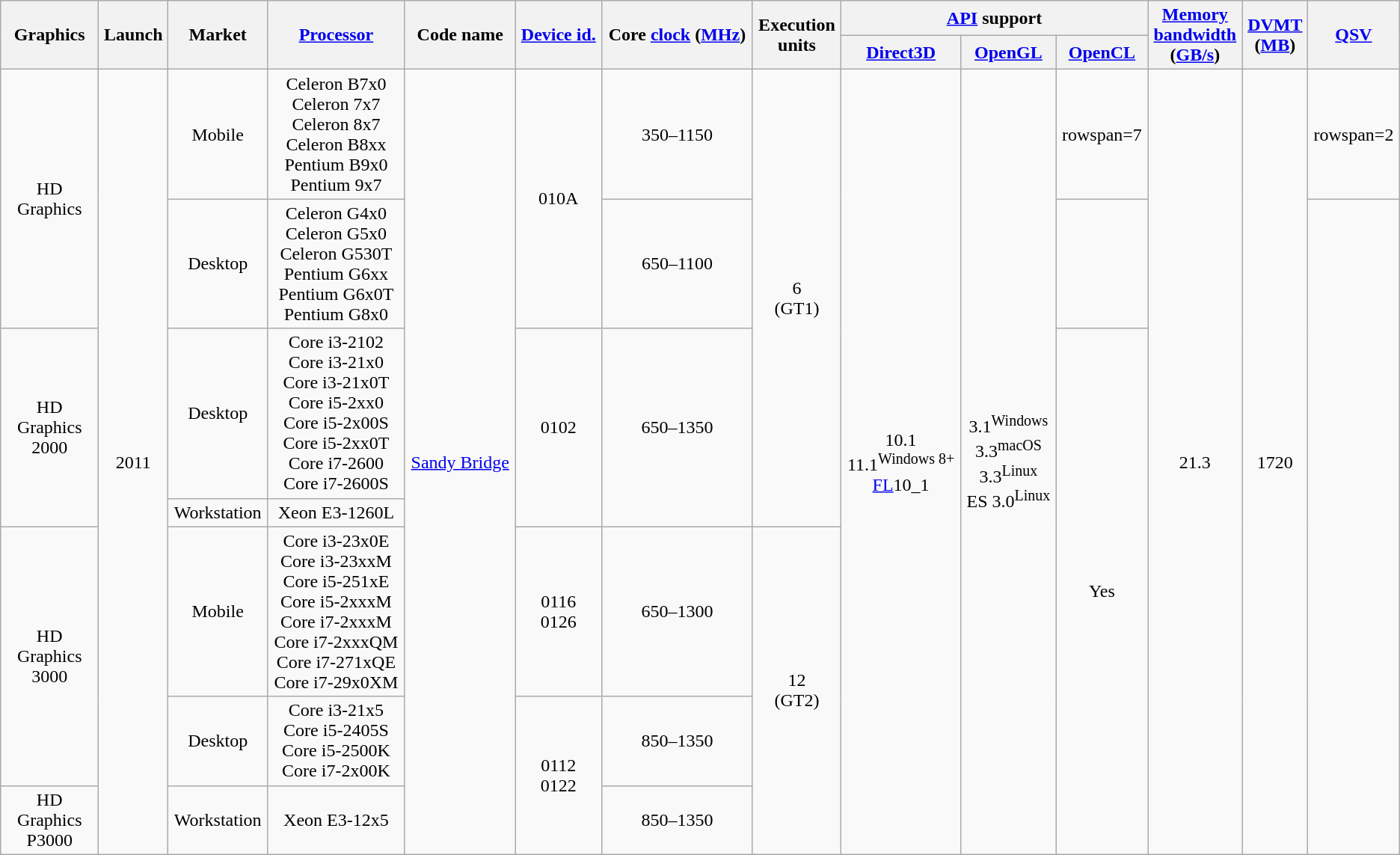<table class="wikitable sortable mw-datatable sticky-header-multi sort-under" style="text-align:center;">
<tr>
<th rowspan=2 style="width:7%">Graphics</th>
<th rowspan=2>Launch</th>
<th rowspan=2>Market</th>
<th rowspan=2><a href='#'>Processor</a></th>
<th rowspan=2>Code name</th>
<th rowspan=2><a href='#'>Device id.</a></th>
<th rowspan=2>Core <a href='#'>clock</a> (<a href='#'>MHz</a>)</th>
<th rowspan=2>Execution <br>units</th>
<th colspan=3><a href='#'>API</a> support</th>
<th rowspan=2><a href='#'>Memory <br> bandwidth</a><br>(<a href='#'>GB/s</a>)</th>
<th rowspan=2><a href='#'>DVMT</a> <br>(<a href='#'>MB</a>)</th>
<th rowspan=2><a href='#'>QSV</a></th>
</tr>
<tr>
<th><a href='#'>Direct3D</a></th>
<th><a href='#'>OpenGL</a></th>
<th><a href='#'>OpenCL</a></th>
</tr>
<tr>
<td rowspan=2>HD Graphics</td>
<td rowspan=7>2011</td>
<td>Mobile</td>
<td>Celeron B7x0<br>Celeron 7x7<br>Celeron 8x7<br>Celeron B8xx<br>Pentium B9x0<br>Pentium 9x7</td>
<td rowspan=7><a href='#'>Sandy Bridge</a></td>
<td rowspan=2>010A</td>
<td>350–1150</td>
<td rowspan=4>6<br>(GT1)</td>
<td rowspan=7>10.1 <br> 11.1<sup>Windows 8+</sup> <br> <a href='#'>FL</a>10_1</td>
<td rowspan=7>3.1<sup>Windows</sup> <br> 3.3<sup>macOS</sup> <br> 3.3<sup>Linux</sup> <br> ES 3.0<sup>Linux</sup></td>
<td>rowspan=7 </td>
<td rowspan=7>21.3</td>
<td rowspan=7>1720</td>
<td>rowspan=2 </td>
</tr>
<tr>
<td>Desktop</td>
<td>Celeron G4x0<br>Celeron G5x0<br>Celeron G530T<br>Pentium G6xx<br>Pentium G6x0T<br>Pentium G8x0</td>
<td>650–1100</td>
</tr>
<tr>
<td rowspan=2>HD Graphics 2000</td>
<td>Desktop</td>
<td>Core i3-2102<br>Core i3-21x0<br>Core i3-21x0T<br>Core i5-2xx0<br>Core i5-2x00S<br>Core i5-2xx0T<br>Core i7-2600<br>Core i7-2600S</td>
<td rowspan=2>0102</td>
<td rowspan=2>650–1350</td>
<td rowspan=5>Yes</td>
</tr>
<tr>
<td>Workstation</td>
<td>Xeon E3-1260L</td>
</tr>
<tr>
<td rowspan=2>HD Graphics 3000</td>
<td>Mobile</td>
<td>Core i3-23x0E<br>Core i3-23xxM<br>Core i5-251xE<br>Core i5-2xxxM<br>Core i7-2xxxM<br>Core i7-2xxxQM<br>Core i7-271xQE<br>Core i7-29x0XM</td>
<td>0116<br>0126</td>
<td>650–1300</td>
<td rowspan=3>12<br>(GT2)</td>
</tr>
<tr>
<td>Desktop</td>
<td>Core i3-21x5<br>Core i5-2405S<br>Core i5-2500K<br>Core i7-2x00K</td>
<td rowspan=3>0112<br>0122</td>
<td>850–1350</td>
</tr>
<tr>
<td>HD Graphics P3000</td>
<td>Workstation</td>
<td>Xeon E3-12x5</td>
<td>850–1350</td>
</tr>
</table>
